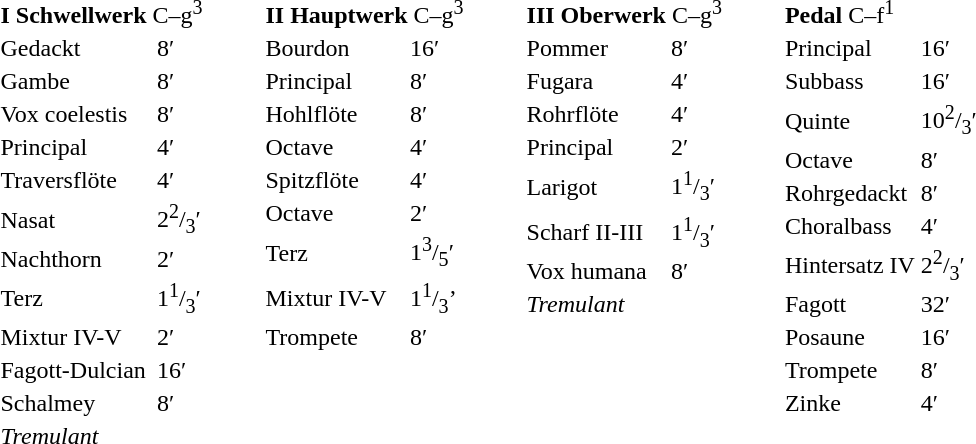<table border="0" cellspacing="36" cellpadding="18" style="border-collapse:collapse;">
<tr>
<td style="vertical-align:top"><br><table border="0">
<tr>
<td colspan=4><strong>I Schwellwerk</strong> C–g<sup>3</sup><br></td>
</tr>
<tr>
<td>Gedackt</td>
<td>8′</td>
</tr>
<tr>
<td>Gambe</td>
<td>8′</td>
</tr>
<tr>
<td>Vox coelestis</td>
<td>8′</td>
</tr>
<tr>
<td>Principal</td>
<td>4′</td>
</tr>
<tr>
<td>Traversflöte</td>
<td>4′</td>
</tr>
<tr>
<td>Nasat</td>
<td>2<sup>2</sup>/<sub>3</sub>′</td>
</tr>
<tr>
<td>Nachthorn</td>
<td>2′</td>
</tr>
<tr>
<td>Terz</td>
<td>1<sup>1</sup>/<sub>3</sub>′</td>
</tr>
<tr>
<td>Mixtur IV-V</td>
<td>2′</td>
</tr>
<tr>
<td>Fagott-Dulcian</td>
<td>16′</td>
</tr>
<tr>
<td>Schalmey</td>
<td>8′</td>
</tr>
<tr>
<td><em>Tremulant</em></td>
</tr>
</table>
</td>
<td style="vertical-align:top"><br><table border="0">
<tr>
<td colspan=4><strong>II Hauptwerk</strong> C–g<sup>3</sup><br></td>
</tr>
<tr>
<td>Bourdon</td>
<td>16′</td>
</tr>
<tr>
<td>Principal</td>
<td>8′</td>
</tr>
<tr>
<td>Hohlflöte</td>
<td>8′</td>
</tr>
<tr>
<td>Octave</td>
<td>4′</td>
</tr>
<tr>
<td>Spitzflöte</td>
<td>4′</td>
</tr>
<tr>
<td>Octave</td>
<td>2′</td>
</tr>
<tr>
<td>Terz</td>
<td>1<sup>3</sup>/<sub>5</sub>′</td>
</tr>
<tr>
<td>Mixtur IV-V</td>
<td>1<sup>1</sup>/<sub>3</sub>’</td>
</tr>
<tr>
<td>Trompete</td>
<td>8′</td>
</tr>
</table>
</td>
<td style="vertical-align:top"><br><table border="0">
<tr>
<td colspan=4><strong>III Oberwerk</strong> C–g<sup>3</sup><br></td>
</tr>
<tr>
<td>Pommer</td>
<td>8′</td>
</tr>
<tr>
<td>Fugara</td>
<td>4′</td>
</tr>
<tr>
<td>Rohrflöte</td>
<td>4′</td>
</tr>
<tr>
<td>Principal</td>
<td>2′</td>
</tr>
<tr>
<td>Larigot</td>
<td>1<sup>1</sup>/<sub>3</sub>′</td>
</tr>
<tr>
<td>Scharf II-III</td>
<td>1<sup>1</sup>/<sub>3</sub>′</td>
</tr>
<tr>
<td>Vox humana</td>
<td>8′</td>
</tr>
<tr>
<td><em>Tremulant</em></td>
</tr>
</table>
</td>
<td style="vertical-align:top"><br><table border="0">
<tr>
<td colspan=4><strong>Pedal</strong> C–f<sup>1</sup><br></td>
</tr>
<tr>
<td>Principal</td>
<td>16′</td>
</tr>
<tr>
<td>Subbass</td>
<td>16′</td>
</tr>
<tr>
<td>Quinte</td>
<td>10<sup>2</sup>/<sub>3</sub>′</td>
</tr>
<tr>
<td>Octave</td>
<td>8′</td>
</tr>
<tr>
<td>Rohrgedackt</td>
<td>8′</td>
</tr>
<tr>
<td>Choralbass</td>
<td>4′</td>
</tr>
<tr>
<td>Hintersatz IV</td>
<td>2<sup>2</sup>/<sub>3</sub>′</td>
</tr>
<tr>
<td>Fagott</td>
<td>32′</td>
</tr>
<tr>
<td>Posaune</td>
<td>16′</td>
</tr>
<tr>
<td>Trompete</td>
<td>8′</td>
</tr>
<tr>
<td>Zinke</td>
<td>4′</td>
</tr>
</table>
</td>
</tr>
</table>
